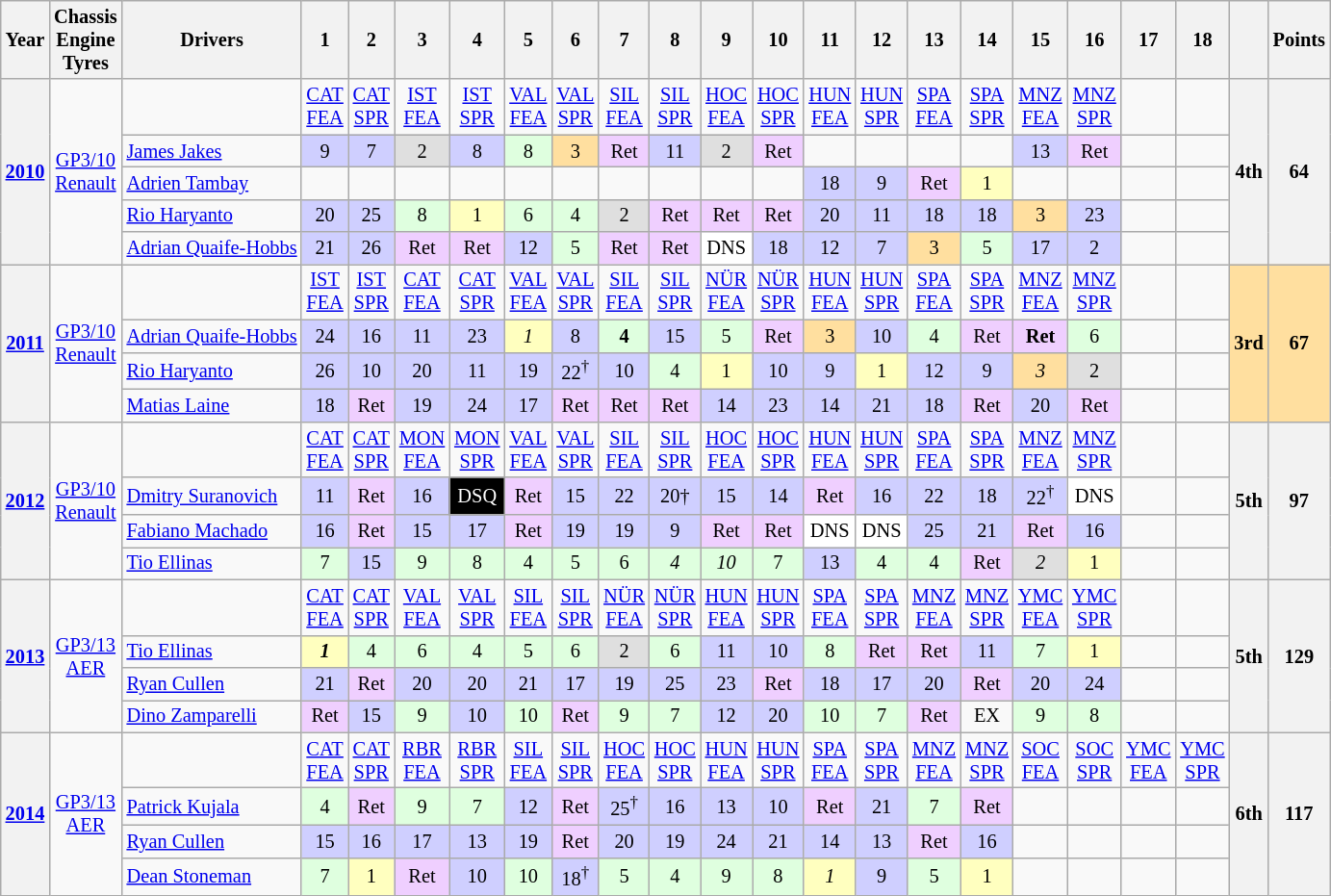<table class="wikitable" style="text-align:center; font-size:85%;">
<tr>
<th>Year</th>
<th>Chassis<br>Engine<br>Tyres</th>
<th>Drivers</th>
<th>1</th>
<th>2</th>
<th>3</th>
<th>4</th>
<th>5</th>
<th>6</th>
<th>7</th>
<th>8</th>
<th>9</th>
<th>10</th>
<th>11</th>
<th>12</th>
<th>13</th>
<th>14</th>
<th>15</th>
<th>16</th>
<th>17</th>
<th>18</th>
<th></th>
<th>Points</th>
</tr>
<tr>
<th rowspan=5><a href='#'>2010</a></th>
<td rowspan=5><a href='#'>GP3/10</a><br><a href='#'>Renault</a><br></td>
<td></td>
<td><a href='#'>CAT<br>FEA</a></td>
<td><a href='#'>CAT<br>SPR</a></td>
<td><a href='#'>IST<br>FEA</a></td>
<td><a href='#'>IST<br>SPR</a></td>
<td><a href='#'>VAL<br>FEA</a></td>
<td><a href='#'>VAL<br>SPR</a></td>
<td><a href='#'>SIL<br>FEA</a></td>
<td><a href='#'>SIL<br>SPR</a></td>
<td><a href='#'>HOC<br>FEA</a></td>
<td><a href='#'>HOC<br>SPR</a></td>
<td><a href='#'>HUN<br>FEA</a></td>
<td><a href='#'>HUN<br>SPR</a></td>
<td><a href='#'>SPA<br>FEA</a></td>
<td><a href='#'>SPA<br>SPR</a></td>
<td><a href='#'>MNZ<br>FEA</a></td>
<td><a href='#'>MNZ<br>SPR</a></td>
<td></td>
<td></td>
<th rowspan=5>4th</th>
<th rowspan=5>64</th>
</tr>
<tr>
<td align="left"> <a href='#'>James Jakes</a></td>
<td bgcolor="#CFCFFF">9</td>
<td bgcolor="#CFCFFF">7</td>
<td bgcolor="#DFDFDF">2</td>
<td bgcolor="#CFCFFF">8</td>
<td bgcolor="#DFFFDF">8</td>
<td bgcolor="#FFDF9F">3</td>
<td bgcolor="#EFCFFF">Ret</td>
<td bgcolor="#CFCFFF">11</td>
<td bgcolor="#DFDFDF">2</td>
<td bgcolor="#EFCFFF">Ret</td>
<td></td>
<td></td>
<td></td>
<td></td>
<td bgcolor="#CFCFFF">13</td>
<td bgcolor="#EFCFFF">Ret</td>
<td></td>
<td></td>
</tr>
<tr>
<td align="left"> <a href='#'>Adrien Tambay</a></td>
<td></td>
<td></td>
<td></td>
<td></td>
<td></td>
<td></td>
<td></td>
<td></td>
<td></td>
<td></td>
<td bgcolor="#CFCFFF">18</td>
<td bgcolor="#CFCFFF">9</td>
<td bgcolor="#EFCFFF">Ret</td>
<td bgcolor="#FFFFBF">1</td>
<td></td>
<td></td>
<td></td>
<td></td>
</tr>
<tr>
<td align="left"> <a href='#'>Rio Haryanto</a></td>
<td bgcolor="#CFCFFF">20</td>
<td bgcolor="#CFCFFF">25</td>
<td bgcolor="#DFFFDF">8</td>
<td bgcolor="#FFFFBF">1</td>
<td bgcolor="#DFFFDF">6</td>
<td bgcolor="#DFFFDF">4</td>
<td bgcolor="#DFDFDF">2</td>
<td bgcolor="#EFCFFF">Ret</td>
<td bgcolor="#EFCFFF">Ret</td>
<td bgcolor="#EFCFFF">Ret</td>
<td bgcolor="#CFCFFF">20</td>
<td bgcolor="#CFCFFF">11</td>
<td bgcolor="#CFCFFF">18</td>
<td bgcolor="#CFCFFF">18</td>
<td bgcolor="#FFDF9F">3</td>
<td bgcolor="#CFCFFF">23</td>
<td></td>
<td></td>
</tr>
<tr>
<td align="left"> <a href='#'>Adrian Quaife-Hobbs</a></td>
<td bgcolor="#CFCFFF">21</td>
<td bgcolor="#CFCFFF">26</td>
<td bgcolor="#EFCFFF">Ret</td>
<td bgcolor="#EFCFFF">Ret</td>
<td bgcolor="#CFCFFF">12</td>
<td bgcolor="#DFFFDF">5</td>
<td bgcolor="#EFCFFF">Ret</td>
<td bgcolor="#EFCFFF">Ret</td>
<td bgcolor="#FFFFFF">DNS</td>
<td bgcolor="#CFCFFF">18</td>
<td bgcolor="#CFCFFF">12</td>
<td bgcolor="#CFCFFF">7</td>
<td bgcolor="#FFDF9F">3</td>
<td bgcolor="#DFFFDF">5</td>
<td bgcolor="#CFCFFF">17</td>
<td bgcolor="#CFCFFF">2</td>
<td></td>
<td></td>
</tr>
<tr>
<th rowspan=4><a href='#'>2011</a></th>
<td rowspan=4><a href='#'>GP3/10</a><br><a href='#'>Renault</a><br></td>
<td></td>
<td><a href='#'>IST<br>FEA</a></td>
<td><a href='#'>IST<br>SPR</a></td>
<td><a href='#'>CAT<br>FEA</a></td>
<td><a href='#'>CAT<br>SPR</a></td>
<td><a href='#'>VAL<br>FEA</a></td>
<td><a href='#'>VAL<br>SPR</a></td>
<td><a href='#'>SIL<br>FEA</a></td>
<td><a href='#'>SIL<br>SPR</a></td>
<td><a href='#'>NÜR<br>FEA</a></td>
<td><a href='#'>NÜR<br>SPR</a></td>
<td><a href='#'>HUN<br>FEA</a></td>
<td><a href='#'>HUN<br>SPR</a></td>
<td><a href='#'>SPA<br>FEA</a></td>
<td><a href='#'>SPA<br>SPR</a></td>
<td><a href='#'>MNZ<br>FEA</a></td>
<td><a href='#'>MNZ<br>SPR</a></td>
<td></td>
<td></td>
<th rowspan=4 style="background:#FFDF9F;">3rd</th>
<th rowspan=4 style="background:#FFDF9F;">67</th>
</tr>
<tr>
<td align="left"> <a href='#'>Adrian Quaife-Hobbs</a></td>
<td bgcolor="#CFCFFF">24</td>
<td bgcolor="#CFCFFF">16</td>
<td bgcolor="#CFCFFF">11</td>
<td bgcolor="#CFCFFF">23</td>
<td bgcolor="#FFFFBF"><em>1</em></td>
<td bgcolor="#CFCFFF">8</td>
<td bgcolor="#DFFFDF"><strong>4</strong></td>
<td bgcolor="#CFCFFF">15</td>
<td bgcolor="#DFFFDF">5</td>
<td bgcolor="#EFCFFF">Ret</td>
<td bgcolor="#FFDF9F">3</td>
<td bgcolor="#CFCFFF">10</td>
<td bgcolor="#DFFFDF">4</td>
<td bgcolor="#EFCFFF">Ret</td>
<td bgcolor="#EFCFFF"><strong>Ret</strong></td>
<td bgcolor="#DFFFDF">6</td>
<td></td>
<td></td>
</tr>
<tr>
<td align="left"> <a href='#'>Rio Haryanto</a></td>
<td bgcolor="#CFCFFF">26</td>
<td bgcolor="#CFCFFF">10</td>
<td bgcolor="#CFCFFF">20</td>
<td bgcolor="#CFCFFF">11</td>
<td bgcolor="#CFCFFF">19</td>
<td bgcolor="#CFCFFF">22<sup>†</sup></td>
<td bgcolor="#CFCFFF">10</td>
<td bgcolor="#DFFFDF">4</td>
<td bgcolor="#FFFFBF">1</td>
<td bgcolor="#CFCFFF">10</td>
<td bgcolor="#CFCFFF">9</td>
<td bgcolor="#FFFFBF">1</td>
<td bgcolor="#CFCFFF">12</td>
<td bgcolor="#CFCFFF">9</td>
<td bgcolor="#FFDF9F"><em>3</em></td>
<td bgcolor="#DFDFDF">2</td>
<td></td>
<td></td>
</tr>
<tr>
<td align="left"> <a href='#'>Matias Laine</a></td>
<td bgcolor="#CFCFFF">18</td>
<td bgcolor="#EFCFFF">Ret</td>
<td bgcolor="#CFCFFF">19</td>
<td bgcolor="#CFCFFF">24</td>
<td bgcolor="#CFCFFF">17</td>
<td bgcolor="#EFCFFF">Ret</td>
<td bgcolor="#EFCFFF">Ret</td>
<td bgcolor="#EFCFFF">Ret</td>
<td bgcolor="#CFCFFF">14</td>
<td bgcolor="#CFCFFF">23</td>
<td bgcolor="#CFCFFF">14</td>
<td bgcolor="#CFCFFF">21</td>
<td bgcolor="#CFCFFF">18</td>
<td bgcolor="#EFCFFF">Ret</td>
<td bgcolor="#CFCFFF">20</td>
<td bgcolor="#EFCFFF">Ret</td>
<td></td>
<td></td>
</tr>
<tr>
<th rowspan=4><a href='#'>2012</a></th>
<td rowspan=4><a href='#'>GP3/10</a><br><a href='#'>Renault</a><br></td>
<td></td>
<td><a href='#'>CAT<br>FEA</a></td>
<td><a href='#'>CAT<br>SPR</a></td>
<td><a href='#'>MON<br>FEA</a></td>
<td><a href='#'>MON<br>SPR</a></td>
<td><a href='#'>VAL<br>FEA</a></td>
<td><a href='#'>VAL<br>SPR</a></td>
<td><a href='#'>SIL<br>FEA</a></td>
<td><a href='#'>SIL<br>SPR</a></td>
<td><a href='#'>HOC<br>FEA</a></td>
<td><a href='#'>HOC<br>SPR</a></td>
<td><a href='#'>HUN<br>FEA</a></td>
<td><a href='#'>HUN<br>SPR</a></td>
<td><a href='#'>SPA<br>FEA</a></td>
<td><a href='#'>SPA<br>SPR</a></td>
<td><a href='#'>MNZ<br>FEA</a></td>
<td><a href='#'>MNZ<br>SPR</a></td>
<td></td>
<td></td>
<th rowspan=4>5th</th>
<th rowspan=4>97</th>
</tr>
<tr>
<td align="left"> <a href='#'>Dmitry Suranovich</a></td>
<td bgcolor="#CFCFFF">11</td>
<td bgcolor="#EFCFFF">Ret</td>
<td bgcolor="#CFCFFF">16</td>
<td style="background:#000000; color:white">DSQ</td>
<td bgcolor="#EFCFFF">Ret</td>
<td bgcolor="#CFCFFF">15</td>
<td bgcolor="#CFCFFF">22</td>
<td bgcolor="#CFCFFF">20†</td>
<td bgcolor="#CFCFFF">15</td>
<td bgcolor="#CFCFFF">14</td>
<td bgcolor="#EFCFFF">Ret</td>
<td bgcolor="#CFCFFF">16</td>
<td bgcolor="#CFCFFF">22</td>
<td bgcolor="#CFCFFF">18</td>
<td bgcolor="#CFCFFF">22<sup>†</sup></td>
<td bgcolor="#FFFFFF">DNS</td>
<td></td>
<td></td>
</tr>
<tr>
<td align="left"> <a href='#'>Fabiano Machado</a></td>
<td bgcolor="#CFCFFF">16</td>
<td bgcolor="#EFCFFF">Ret</td>
<td bgcolor="#CFCFFF">15</td>
<td bgcolor="#CFCFFF">17</td>
<td bgcolor="#EFCFFF">Ret</td>
<td bgcolor="#CFCFFF">19</td>
<td bgcolor="#CFCFFF">19</td>
<td bgcolor="#CFCFFF">9</td>
<td bgcolor="#EFCFFF">Ret</td>
<td bgcolor="#EFCFFF">Ret</td>
<td bgcolor="#FFFFFF">DNS</td>
<td bgcolor="#FFFFFF">DNS</td>
<td bgcolor="#CFCFFF">25</td>
<td bgcolor="#CFCFFF">21</td>
<td bgcolor="#EFCFFF">Ret</td>
<td bgcolor="#CFCFFF">16</td>
<td></td>
<td></td>
</tr>
<tr>
<td align="left"> <a href='#'>Tio Ellinas</a></td>
<td bgcolor="#DFFFDF">7</td>
<td bgcolor="#CFCFFF">15</td>
<td bgcolor="#DFFFDF">9</td>
<td bgcolor="#DFFFDF">8</td>
<td bgcolor="#DFFFDF">4</td>
<td bgcolor="#DFFFDF">5</td>
<td bgcolor="#DFFFDF">6</td>
<td bgcolor="#DFFFDF"><em>4</em></td>
<td bgcolor="#DFFFDF"><em>10</em></td>
<td bgcolor="#DFFFDF">7</td>
<td bgcolor="#CFCFFF">13</td>
<td bgcolor="#DFFFDF">4</td>
<td bgcolor="#DFFFDF">4</td>
<td bgcolor="#EFCFFF">Ret</td>
<td bgcolor="#DFDFDF"><em>2</em></td>
<td bgcolor="#FFFFBF">1</td>
<td></td>
<td></td>
</tr>
<tr>
<th rowspan=4><a href='#'>2013</a></th>
<td rowspan=4><a href='#'>GP3/13</a><br><a href='#'>AER</a><br></td>
<td></td>
<td><a href='#'>CAT<br>FEA</a></td>
<td><a href='#'>CAT<br>SPR</a></td>
<td><a href='#'>VAL<br>FEA</a></td>
<td><a href='#'>VAL<br>SPR</a></td>
<td><a href='#'>SIL<br>FEA</a></td>
<td><a href='#'>SIL<br>SPR</a></td>
<td><a href='#'>NÜR<br>FEA</a></td>
<td><a href='#'>NÜR<br>SPR</a></td>
<td><a href='#'>HUN<br>FEA</a></td>
<td><a href='#'>HUN<br>SPR</a></td>
<td><a href='#'>SPA<br>FEA</a></td>
<td><a href='#'>SPA<br>SPR</a></td>
<td><a href='#'>MNZ<br>FEA</a></td>
<td><a href='#'>MNZ<br>SPR</a></td>
<td><a href='#'>YMC<br>FEA</a></td>
<td><a href='#'>YMC<br>SPR</a></td>
<td></td>
<td></td>
<th rowspan=4>5th</th>
<th rowspan=4>129</th>
</tr>
<tr>
<td align="left"> <a href='#'>Tio Ellinas</a></td>
<td bgcolor="#FFFFBF"><strong><em>1</em></strong></td>
<td bgcolor="#DFFFDF">4</td>
<td bgcolor="#DFFFDF">6</td>
<td bgcolor="#DFFFDF">4</td>
<td bgcolor="#DFFFDF">5</td>
<td bgcolor="#DFFFDF">6</td>
<td bgcolor="#DFDFDF">2</td>
<td bgcolor="#DFFFDF">6</td>
<td bgcolor="#CFCFFF">11</td>
<td bgcolor="#CFCFFF">10</td>
<td bgcolor="#DFFFDF">8</td>
<td bgcolor="#EFCFFF">Ret</td>
<td bgcolor="#EFCFFF">Ret</td>
<td bgcolor="#CFCFFF">11</td>
<td bgcolor="#DFFFDF">7</td>
<td bgcolor="#FFFFBF">1</td>
<td></td>
<td></td>
</tr>
<tr>
<td align="left"> <a href='#'>Ryan Cullen</a></td>
<td bgcolor="#CFCFFF">21</td>
<td bgcolor="#EFCFFF">Ret</td>
<td bgcolor="#CFCFFF">20</td>
<td bgcolor="#CFCFFF">20</td>
<td bgcolor="#CFCFFF">21</td>
<td bgcolor="#CFCFFF">17</td>
<td bgcolor="#CFCFFF">19</td>
<td bgcolor="#CFCFFF">25</td>
<td bgcolor="#CFCFFF">23</td>
<td bgcolor="#EFCFFF">Ret</td>
<td bgcolor="#CFCFFF">18</td>
<td bgcolor="#CFCFFF">17</td>
<td bgcolor="#CFCFFF">20</td>
<td bgcolor="#EFCFFF">Ret</td>
<td bgcolor="#CFCFFF">20</td>
<td bgcolor="#CFCFFF">24</td>
<td></td>
<td></td>
</tr>
<tr>
<td align="left"> <a href='#'>Dino Zamparelli</a></td>
<td bgcolor="#EFCFFF">Ret</td>
<td bgcolor="#CFCFFF">15</td>
<td bgcolor="#DFFFDF">9</td>
<td bgcolor="#CFCFFF">10</td>
<td bgcolor="#DFFFDF">10</td>
<td bgcolor="#EFCFFF">Ret</td>
<td bgcolor="#DFFFDF">9</td>
<td bgcolor="#DFFFDF">7</td>
<td bgcolor="#CFCFFF">12</td>
<td bgcolor="#CFCFFF">20</td>
<td bgcolor="#DFFFDF">10</td>
<td bgcolor="#DFFFDF">7</td>
<td bgcolor="#EFCFFF">Ret</td>
<td>EX</td>
<td bgcolor="#DFFFDF">9</td>
<td bgcolor="#DFFFDF">8</td>
<td></td>
<td></td>
</tr>
<tr>
<th rowspan=4><a href='#'>2014</a></th>
<td rowspan=4><a href='#'>GP3/13</a><br><a href='#'>AER</a><br></td>
<td></td>
<td><a href='#'>CAT<br>FEA</a></td>
<td><a href='#'>CAT<br>SPR</a></td>
<td><a href='#'>RBR<br>FEA</a></td>
<td><a href='#'>RBR<br>SPR</a></td>
<td><a href='#'>SIL<br>FEA</a></td>
<td><a href='#'>SIL<br>SPR</a></td>
<td><a href='#'>HOC<br>FEA</a></td>
<td><a href='#'>HOC<br>SPR</a></td>
<td><a href='#'>HUN<br>FEA</a></td>
<td><a href='#'>HUN<br>SPR</a></td>
<td><a href='#'>SPA<br>FEA</a></td>
<td><a href='#'>SPA<br>SPR</a></td>
<td><a href='#'>MNZ<br>FEA</a></td>
<td><a href='#'>MNZ<br>SPR</a></td>
<td><a href='#'>SOC<br>FEA</a></td>
<td><a href='#'>SOC<br>SPR</a></td>
<td><a href='#'>YMC<br>FEA</a></td>
<td><a href='#'>YMC<br>SPR</a></td>
<th rowspan=4>6th</th>
<th rowspan=4>117</th>
</tr>
<tr>
<td align="left"> <a href='#'>Patrick Kujala</a></td>
<td bgcolor="#DFFFDF">4</td>
<td bgcolor="#EFCFFF">Ret</td>
<td bgcolor="#DFFFDF">9</td>
<td bgcolor="#DFFFDF">7</td>
<td bgcolor="#CFCFFF">12</td>
<td bgcolor="#EFCFFF">Ret</td>
<td bgcolor="#CFCFFF">25<sup>†</sup></td>
<td bgcolor="#CFCFFF">16</td>
<td bgcolor="#CFCFFF">13</td>
<td bgcolor="#CFCFFF">10</td>
<td bgcolor="#EFCFFF">Ret</td>
<td bgcolor="#CFCFFF">21</td>
<td bgcolor="#DFFFDF">7</td>
<td bgcolor="#EFCFFF">Ret</td>
<td></td>
<td></td>
<td></td>
<td></td>
</tr>
<tr>
<td align="left"> <a href='#'>Ryan Cullen</a></td>
<td bgcolor="#CFCFFF">15</td>
<td bgcolor="#CFCFFF">16</td>
<td bgcolor="#CFCFFF">17</td>
<td bgcolor="#CFCFFF">13</td>
<td bgcolor="#CFCFFF">19</td>
<td bgcolor="#EFCFFF">Ret</td>
<td bgcolor="#CFCFFF">20</td>
<td bgcolor="#CFCFFF">19</td>
<td bgcolor="#CFCFFF">24</td>
<td bgcolor="#CFCFFF">21</td>
<td bgcolor="#CFCFFF">14</td>
<td bgcolor="#CFCFFF">13</td>
<td bgcolor="#EFCFFF">Ret</td>
<td bgcolor="#CFCFFF">16</td>
<td></td>
<td></td>
<td></td>
<td></td>
</tr>
<tr>
<td align="left"> <a href='#'>Dean Stoneman</a></td>
<td bgcolor="#DFFFDF">7</td>
<td bgcolor="#FFFFBF">1</td>
<td bgcolor="#EFCFFF">Ret</td>
<td bgcolor="#CFCFFF">10</td>
<td bgcolor="#DFFFDF">10</td>
<td bgcolor="#CFCFFF">18<sup>†</sup></td>
<td bgcolor="#DFFFDF">5</td>
<td bgcolor="#DFFFDF">4</td>
<td bgcolor="#DFFFDF">9</td>
<td bgcolor="#DFFFDF">8</td>
<td bgcolor="#FFFFBF"><em>1</em></td>
<td bgcolor="#CFCFFF">9</td>
<td bgcolor="#DFFFDF">5</td>
<td bgcolor="#FFFFBF">1</td>
<td></td>
<td></td>
<td></td>
<td></td>
</tr>
</table>
